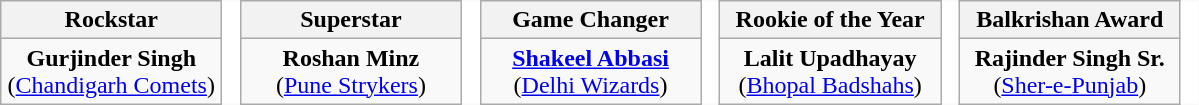<table class=wikitable style="text-align:center; border:none">
<tr>
<th width=140><span>Rockstar</span></th>
<th rowspan="3" width="5" style="border:none; background:white"></th>
<th width=140><span>Superstar</span></th>
<th rowspan="3" width="5" style="border:none; background:white"></th>
<th width=140><span>Game Changer</span></th>
<th rowspan="3" width="5" style="border:none; background:white"></th>
<th width=140><span>Rookie of the Year</span></th>
<th rowspan="3" width="5" style="border:none; background:white"></th>
<th width=140><span>Balkrishan Award</span></th>
<th rowspan="3" width="5" style="border:none; background:white"></th>
</tr>
<tr>
<td><strong>Gurjinder Singh</strong> <br> (<a href='#'>Chandigarh Comets</a>)</td>
<td><strong>Roshan Minz</strong> <br> (<a href='#'>Pune Strykers</a>)</td>
<td><strong><a href='#'>Shakeel Abbasi</a></strong> <br> (<a href='#'>Delhi Wizards</a>)</td>
<td><strong>Lalit Upadhayay</strong> <br> (<a href='#'>Bhopal Badshahs</a>)</td>
<td><strong>Rajinder Singh Sr.</strong> <br> (<a href='#'>Sher-e-Punjab</a>)</td>
</tr>
</table>
